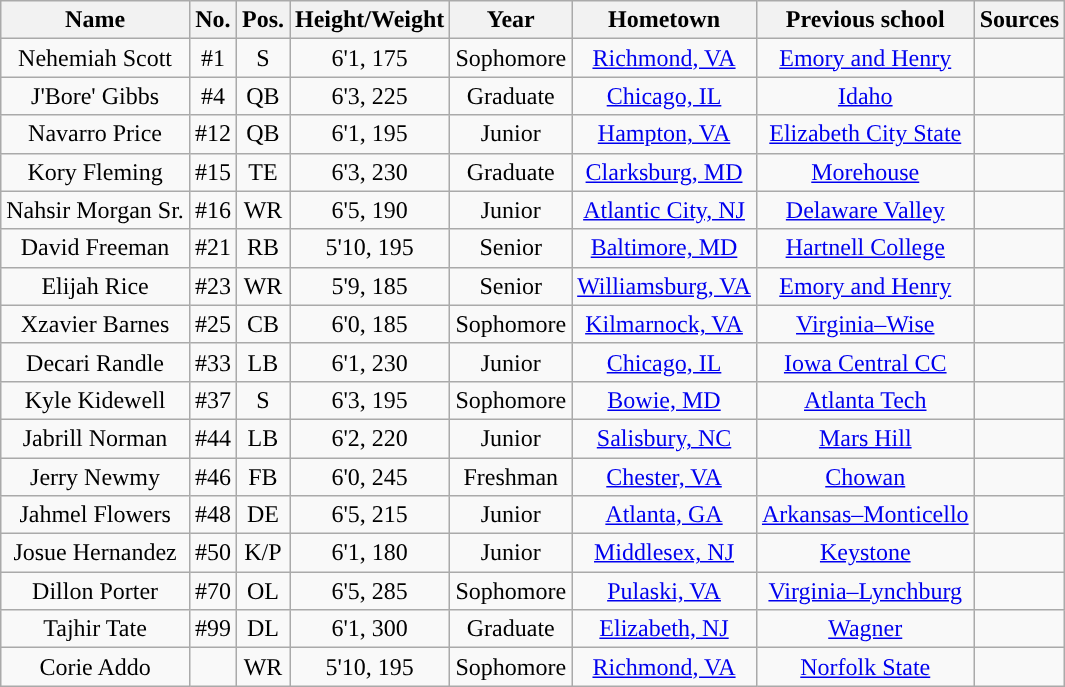<table class="wikitable sortable sortable" style="text-align: center">
<tr align=center>
<th style="text-align:center; ">Name</th>
<th style="text-align:center; ">No.</th>
<th style="text-align:center; ">Pos.</th>
<th style="text-align:center; ">Height/Weight</th>
<th style="text-align:center; ">Year</th>
<th style="text-align:center; ">Hometown</th>
<th style="text-align:center; ">Previous school</th>
<th style="text-align:center; ">Sources</th>
</tr>
<tr>
<td>Nehemiah Scott</td>
<td>#1</td>
<td>S</td>
<td>6'1, 175</td>
<td>Sophomore</td>
<td><a href='#'>Richmond, VA</a></td>
<td><a href='#'>Emory and Henry</a></td>
<td></td>
</tr>
<tr>
<td>J'Bore' Gibbs</td>
<td>#4</td>
<td>QB</td>
<td>6'3, 225</td>
<td>Graduate</td>
<td><a href='#'>Chicago, IL</a></td>
<td><a href='#'>Idaho</a></td>
<td></td>
</tr>
<tr>
<td>Navarro Price</td>
<td>#12</td>
<td>QB</td>
<td>6'1, 195</td>
<td> Junior</td>
<td><a href='#'>Hampton, VA</a></td>
<td><a href='#'>Elizabeth City State</a></td>
<td></td>
</tr>
<tr>
<td>Kory Fleming</td>
<td>#15</td>
<td>TE</td>
<td>6'3, 230</td>
<td>Graduate</td>
<td><a href='#'>Clarksburg, MD</a></td>
<td><a href='#'>Morehouse</a></td>
<td></td>
</tr>
<tr>
<td>Nahsir Morgan Sr.</td>
<td>#16</td>
<td>WR</td>
<td>6'5, 190</td>
<td>Junior</td>
<td><a href='#'>Atlantic City, NJ</a></td>
<td><a href='#'>Delaware Valley</a></td>
<td></td>
</tr>
<tr>
<td>David Freeman</td>
<td>#21</td>
<td>RB</td>
<td>5'10, 195</td>
<td>Senior</td>
<td><a href='#'>Baltimore, MD</a></td>
<td><a href='#'>Hartnell College</a></td>
<td></td>
</tr>
<tr>
<td>Elijah Rice</td>
<td>#23</td>
<td>WR</td>
<td>5'9, 185</td>
<td>Senior</td>
<td><a href='#'>Williamsburg, VA</a></td>
<td><a href='#'>Emory and Henry</a></td>
<td></td>
</tr>
<tr>
<td>Xzavier Barnes</td>
<td>#25</td>
<td>CB</td>
<td>6'0, 185</td>
<td> Sophomore</td>
<td><a href='#'>Kilmarnock, VA</a></td>
<td><a href='#'>Virginia–Wise</a></td>
<td></td>
</tr>
<tr>
<td>Decari Randle</td>
<td>#33</td>
<td>LB</td>
<td>6'1, 230</td>
<td> Junior</td>
<td><a href='#'>Chicago, IL</a></td>
<td><a href='#'>Iowa Central CC</a></td>
<td></td>
</tr>
<tr>
<td>Kyle Kidewell</td>
<td>#37</td>
<td>S</td>
<td>6'3, 195</td>
<td> Sophomore</td>
<td><a href='#'>Bowie, MD</a></td>
<td><a href='#'>Atlanta Tech</a></td>
<td></td>
</tr>
<tr>
<td>Jabrill Norman</td>
<td>#44</td>
<td>LB</td>
<td>6'2, 220</td>
<td>Junior</td>
<td><a href='#'>Salisbury, NC</a></td>
<td><a href='#'>Mars Hill</a></td>
<td></td>
</tr>
<tr>
<td>Jerry Newmy</td>
<td>#46</td>
<td>FB</td>
<td>6'0, 245</td>
<td> Freshman</td>
<td><a href='#'>Chester, VA</a></td>
<td><a href='#'>Chowan</a></td>
<td></td>
</tr>
<tr>
<td>Jahmel Flowers</td>
<td>#48</td>
<td>DE</td>
<td>6'5, 215</td>
<td> Junior</td>
<td><a href='#'>Atlanta, GA</a></td>
<td><a href='#'>Arkansas–Monticello</a></td>
<td></td>
</tr>
<tr>
<td>Josue Hernandez</td>
<td>#50</td>
<td>K/P</td>
<td>6'1, 180</td>
<td>Junior</td>
<td><a href='#'>Middlesex, NJ</a></td>
<td><a href='#'>Keystone</a></td>
<td></td>
</tr>
<tr>
<td>Dillon Porter</td>
<td>#70</td>
<td>OL</td>
<td>6'5, 285</td>
<td>Sophomore</td>
<td><a href='#'>Pulaski, VA</a></td>
<td><a href='#'>Virginia–Lynchburg</a></td>
<td></td>
</tr>
<tr>
<td>Tajhir Tate</td>
<td>#99</td>
<td>DL</td>
<td>6'1, 300</td>
<td>Graduate</td>
<td><a href='#'>Elizabeth, NJ</a></td>
<td><a href='#'>Wagner</a></td>
<td></td>
</tr>
<tr>
<td>Corie Addo</td>
<td></td>
<td>WR</td>
<td>5'10, 195</td>
<td> Sophomore</td>
<td><a href='#'>Richmond, VA</a></td>
<td><a href='#'>Norfolk State</a></td>
<td></td>
</tr>
</table>
